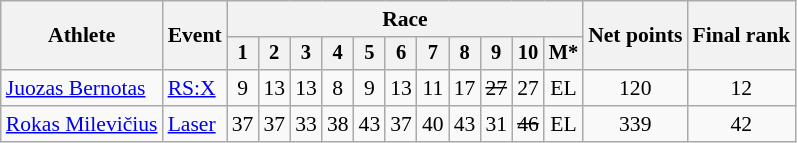<table class="wikitable" style="font-size:90%">
<tr>
<th rowspan="2">Athlete</th>
<th rowspan="2">Event</th>
<th colspan=11>Race</th>
<th rowspan=2>Net points</th>
<th rowspan=2>Final rank</th>
</tr>
<tr style="font-size:95%">
<th>1</th>
<th>2</th>
<th>3</th>
<th>4</th>
<th>5</th>
<th>6</th>
<th>7</th>
<th>8</th>
<th>9</th>
<th>10</th>
<th>M*</th>
</tr>
<tr align=center>
<td align=left><a href='#'>Juozas Bernotas</a></td>
<td align=left><a href='#'>RS:X</a></td>
<td>9</td>
<td>13</td>
<td>13</td>
<td>8</td>
<td>9</td>
<td>13</td>
<td>11</td>
<td>17</td>
<td><s>27</s></td>
<td>27</td>
<td>EL</td>
<td>120</td>
<td>12</td>
</tr>
<tr align=center>
<td align=left><a href='#'>Rokas Milevičius</a></td>
<td align=left><a href='#'>Laser</a></td>
<td>37</td>
<td>37</td>
<td>33</td>
<td>38</td>
<td>43</td>
<td>37</td>
<td>40</td>
<td>43</td>
<td>31</td>
<td><s>46</s></td>
<td>EL</td>
<td>339</td>
<td>42</td>
</tr>
</table>
